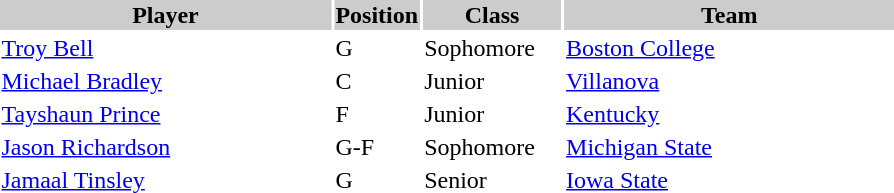<table style="width:600px" "border:'1' 'solid' 'gray'">
<tr>
<th style="background:#CCCCCC;width:40%">Player</th>
<th style="background:#CCCCCC;width:4%">Position</th>
<th style="background:#CCCCCC;width:16%">Class</th>
<th style="background:#CCCCCC;width:40%">Team</th>
</tr>
<tr>
<td><a href='#'>Troy Bell</a></td>
<td>G</td>
<td>Sophomore</td>
<td><a href='#'>Boston College</a></td>
</tr>
<tr>
<td><a href='#'>Michael Bradley</a></td>
<td>C</td>
<td>Junior</td>
<td><a href='#'>Villanova</a></td>
</tr>
<tr>
<td><a href='#'>Tayshaun Prince</a></td>
<td>F</td>
<td>Junior</td>
<td><a href='#'>Kentucky</a></td>
</tr>
<tr>
<td><a href='#'>Jason Richardson</a></td>
<td>G-F</td>
<td>Sophomore</td>
<td><a href='#'>Michigan State</a></td>
</tr>
<tr>
<td><a href='#'>Jamaal Tinsley</a></td>
<td>G</td>
<td>Senior</td>
<td><a href='#'>Iowa State</a></td>
</tr>
</table>
